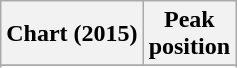<table class="wikitable sortable plainrowheaders">
<tr>
<th scope="col">Chart (2015)</th>
<th scope="col">Peak<br>position</th>
</tr>
<tr>
</tr>
<tr>
</tr>
<tr>
</tr>
<tr>
</tr>
<tr>
</tr>
<tr>
</tr>
<tr>
</tr>
<tr>
</tr>
<tr>
</tr>
<tr>
</tr>
<tr>
</tr>
<tr>
</tr>
<tr>
</tr>
<tr>
</tr>
</table>
